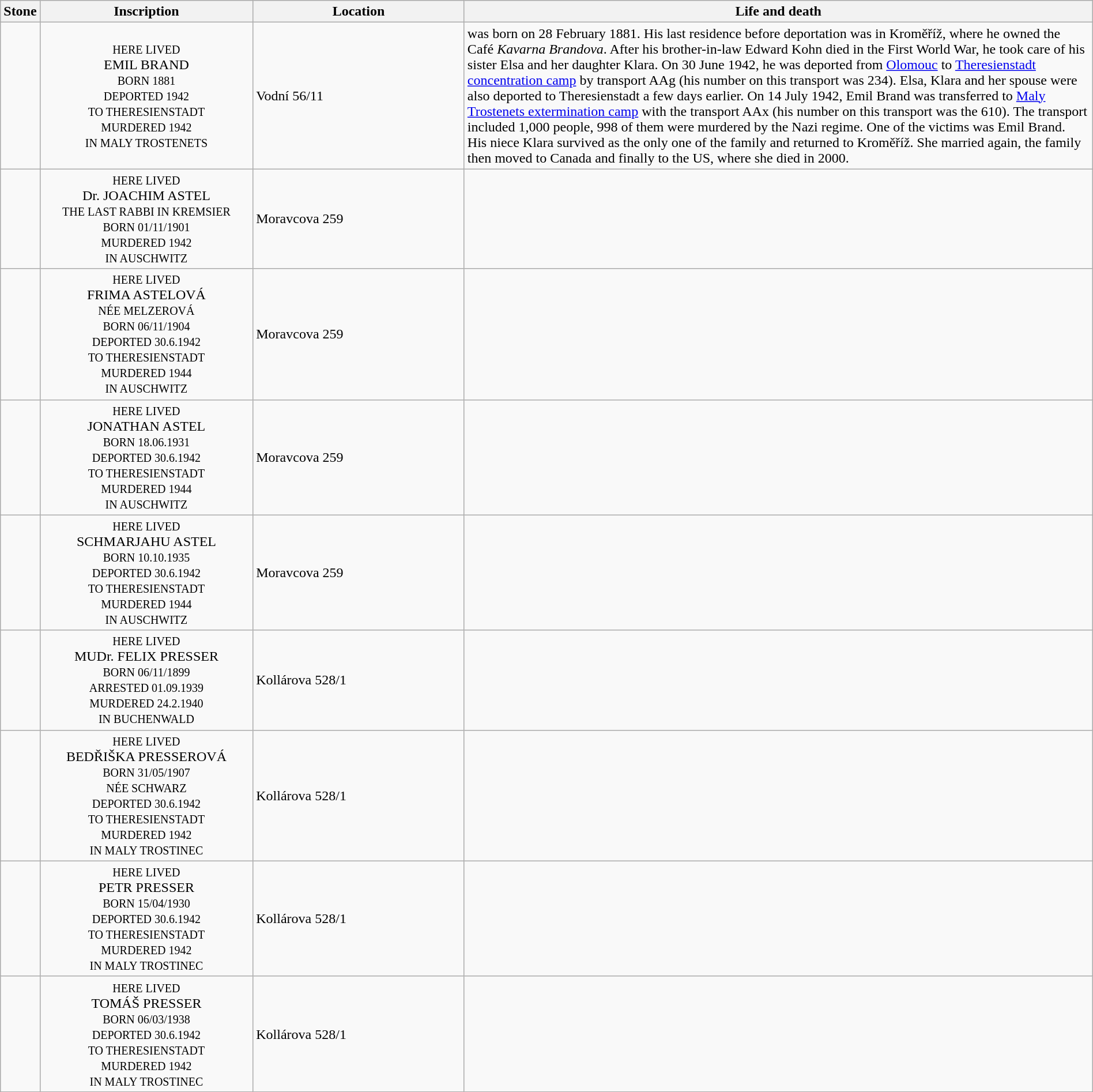<table class="wikitable sortable toptextcells" style="width:100%">
<tr>
<th class="hintergrundfarbe6 unsortable" width="120px">Stone</th>
<th class="hintergrundfarbe6 unsortable" style ="width:20%;">Inscription</th>
<th class="hintergrundfarbe6" data-sort-type="text" style ="width:20%;">Location</th>
<th class="hintergrundfarbe6" style="width:100%;">Life and death</th>
</tr>
<tr>
<td></td>
<td style="text-align:center"><div><small>HERE LIVED</small><br>EMIL BRAND<br><small>BORN 1881<br>DEPORTED 1942<br>TO THERESIENSTADT<br>MURDERED 1942<br>IN MALY TROSTENETS</small></div></td>
<td>Vodní 56/11<br></td>
<td><strong></strong> was born on 28 February 1881. His last residence before deportation was in Kroměříž, where he owned the Café <em>Kavarna Brandova</em>. After his brother-in-law Edward Kohn died in the First World War, he took care of his sister Elsa and her daughter Klara. On 30 June 1942, he was deported from <a href='#'>Olomouc</a> to <a href='#'>Theresienstadt concentration camp</a> by transport AAg (his number on this transport was 234). Elsa, Klara and her spouse were also deported to Theresienstadt a few days earlier. On 14 July 1942, Emil Brand was transferred to <a href='#'>Maly Trostenets extermination camp</a> with the transport AAx (his number on this transport was the 610). The transport included 1,000 people, 998 of them were murdered by the Nazi regime. One of the victims was Emil Brand.<br>His niece Klara survived as the only one of the family and returned to Kroměříž. She married again, the family then moved to Canada and finally to the US, where she died in 2000.</td>
</tr>
<tr>
<td></td>
<td style="text-align:center"><div><small>HERE LIVED</small><br>Dr. JOACHIM ASTEL<br><small>THE LAST RABBI IN KREMSIER<br>BORN 01/11/1901<br>MURDERED 1942<br>IN AUSCHWITZ</small></div></td>
<td>Moravcova 259<br></td>
<td><strong></strong></td>
</tr>
<tr>
<td></td>
<td style="text-align:center"><div><small>HERE LIVED</small><br>FRIMA ASTELOVÁ<br><small>NÉE MELZEROVÁ<br>BORN 06/11/1904<br>DEPORTED 30.6.1942<br>TO THERESIENSTADT<br>MURDERED 1944<br>IN AUSCHWITZ</small></div></td>
<td>Moravcova 259<br></td>
<td><strong></strong></td>
</tr>
<tr>
<td></td>
<td style="text-align:center"><div><small>HERE LIVED</small><br>JONATHAN ASTEL<br><small>BORN 18.06.1931<br>DEPORTED 30.6.1942<br>TO THERESIENSTADT<br>MURDERED 1944<br>IN AUSCHWITZ</small></div></td>
<td>Moravcova 259<br></td>
<td><strong></strong></td>
</tr>
<tr>
<td></td>
<td style="text-align:center"><div><small>HERE LIVED</small><br>SCHMARJAHU ASTEL<br><small>BORN 10.10.1935<br>DEPORTED 30.6.1942<br>TO THERESIENSTADT<br>MURDERED 1944<br>IN AUSCHWITZ</small></div></td>
<td>Moravcova 259<br></td>
<td><strong></strong></td>
</tr>
<tr>
<td></td>
<td style="text-align:center"><div><small>HERE LIVED</small><br>MUDr. FELIX PRESSER<br><small>BORN 06/11/1899<br>ARRESTED 01.09.1939<br>MURDERED 24.2.1940<br>IN BUCHENWALD</small></div></td>
<td>Kollárova 528/1<br></td>
<td><strong></strong> </td>
</tr>
<tr>
<td></td>
<td style="text-align:center"><div><small>HERE LIVED</small><br>BEDŘIŠKA PRESSEROVÁ<br><small>BORN 31/05/1907<br>NÉE SCHWARZ<br>DEPORTED 30.6.1942<br>TO THERESIENSTADT<br>MURDERED 1942<br>IN MALY TROSTINEC</small></div></td>
<td>Kollárova 528/1<br></td>
<td><strong></strong></td>
</tr>
<tr>
<td></td>
<td style="text-align:center"><div><small>HERE LIVED</small><br>PETR PRESSER<br><small>BORN 15/04/1930<br>DEPORTED 30.6.1942<br>TO THERESIENSTADT<br>MURDERED 1942<br>IN MALY TROSTINEC</small></div></td>
<td>Kollárova 528/1<br></td>
<td><strong></strong></td>
</tr>
<tr>
<td></td>
<td style="text-align:center"><div><small>HERE LIVED</small><br>TOMÁŠ PRESSER<br><small>BORN 06/03/1938<br>DEPORTED 30.6.1942<br>TO THERESIENSTADT<br>MURDERED 1942<br>IN MALY TROSTINEC</small></div></td>
<td>Kollárova 528/1<br></td>
<td><strong></strong></td>
</tr>
</table>
